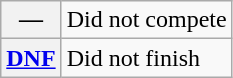<table class="wikitable">
<tr>
<th scope="row">—</th>
<td>Did not compete</td>
</tr>
<tr>
<th scope="row"><a href='#'>DNF</a></th>
<td>Did not finish</td>
</tr>
</table>
